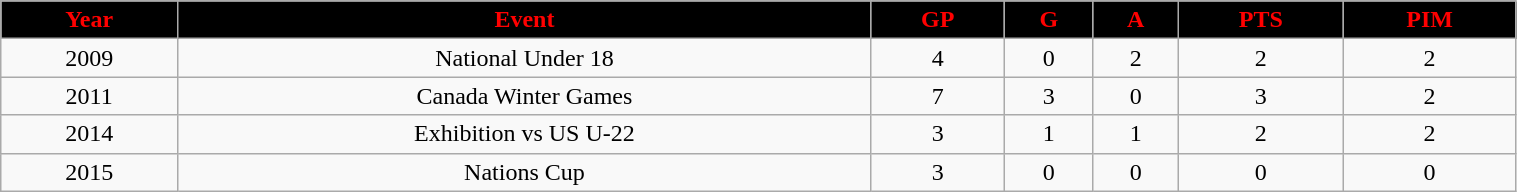<table class="wikitable" style="width:80%;">
<tr style="text-align:center; background:black; color:red;">
<td><strong>Year</strong></td>
<td><strong>Event</strong></td>
<td><strong>GP</strong></td>
<td><strong>G</strong></td>
<td><strong>A</strong></td>
<td><strong>PTS</strong></td>
<td><strong>PIM</strong></td>
</tr>
<tr style="text-align:center;" bgcolor="">
<td>2009</td>
<td>National Under 18</td>
<td>4</td>
<td>0</td>
<td>2</td>
<td>2</td>
<td>2</td>
</tr>
<tr style="text-align:center;" bgcolor="">
<td>2011</td>
<td>Canada Winter Games</td>
<td>7</td>
<td>3</td>
<td>0</td>
<td>3</td>
<td>2</td>
</tr>
<tr style="text-align:center;" bgcolor="">
<td>2014</td>
<td>Exhibition vs US U-22</td>
<td>3</td>
<td>1</td>
<td>1</td>
<td>2</td>
<td>2</td>
</tr>
<tr style="text-align:center;" bgcolor="">
<td>2015</td>
<td>Nations Cup</td>
<td>3</td>
<td>0</td>
<td>0</td>
<td>0</td>
<td>0</td>
</tr>
</table>
